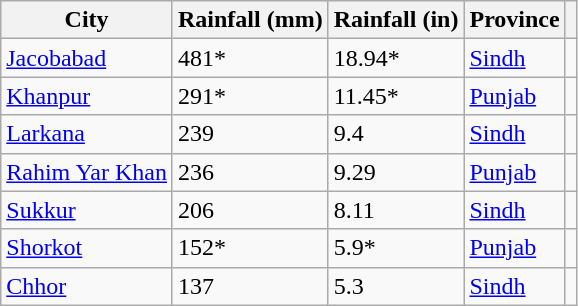<table class="sortable wikitable">
<tr>
<th>City</th>
<th>Rainfall (mm)</th>
<th>Rainfall (in)</th>
<th>Province</th>
<th></th>
</tr>
<tr>
<td><a href='#'>Jacobabad</a></td>
<td>481*</td>
<td>18.94*</td>
<td><a href='#'>Sindh</a></td>
<td></td>
</tr>
<tr>
<td><a href='#'>Khanpur</a></td>
<td>291*</td>
<td>11.45*</td>
<td><a href='#'>Punjab</a></td>
<td></td>
</tr>
<tr>
<td><a href='#'>Larkana</a></td>
<td>239</td>
<td>9.4</td>
<td><a href='#'>Sindh</a></td>
<td></td>
</tr>
<tr>
<td><a href='#'>Rahim Yar Khan</a></td>
<td>236</td>
<td>9.29</td>
<td><a href='#'>Punjab</a></td>
<td></td>
</tr>
<tr>
<td><a href='#'>Sukkur</a></td>
<td>206</td>
<td>8.11</td>
<td><a href='#'>Sindh</a></td>
<td></td>
</tr>
<tr>
<td><a href='#'>Shorkot</a></td>
<td>152*</td>
<td>5.9*</td>
<td><a href='#'>Punjab</a></td>
<td></td>
</tr>
<tr>
<td><a href='#'>Chhor</a></td>
<td>137</td>
<td>5.3</td>
<td><a href='#'>Sindh</a></td>
<td></td>
</tr>
</table>
